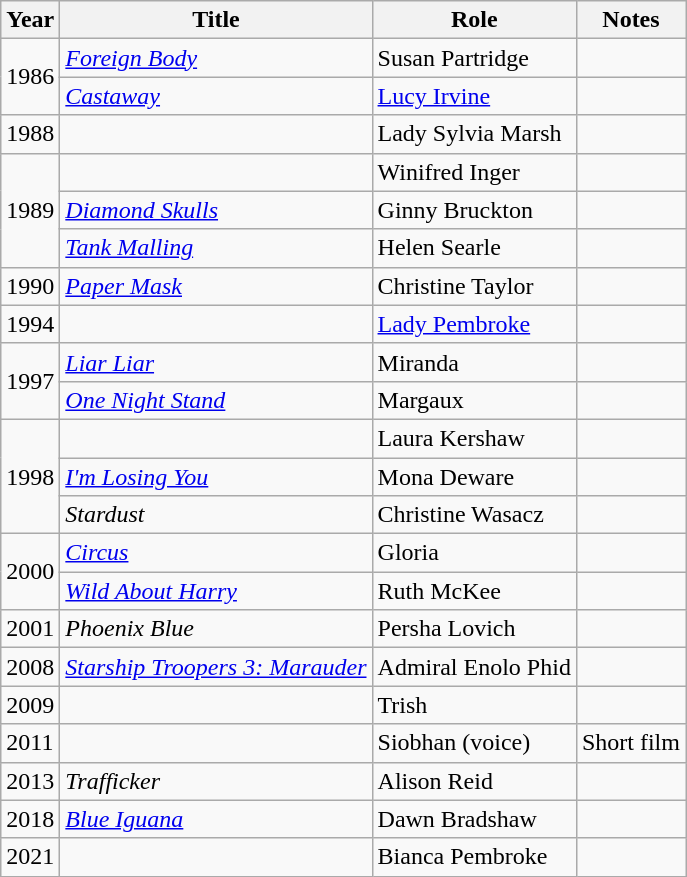<table class="wikitable sortable">
<tr>
<th>Year</th>
<th>Title</th>
<th>Role</th>
<th class="unsortable">Notes</th>
</tr>
<tr>
<td rowspan=2>1986</td>
<td><em><a href='#'>Foreign Body</a></em></td>
<td>Susan Partridge</td>
<td></td>
</tr>
<tr>
<td><em><a href='#'>Castaway</a></em></td>
<td><a href='#'>Lucy Irvine</a></td>
<td></td>
</tr>
<tr>
<td>1988</td>
<td><em></em></td>
<td>Lady Sylvia Marsh</td>
<td></td>
</tr>
<tr>
<td rowspan=3>1989</td>
<td><em></em></td>
<td>Winifred Inger</td>
<td></td>
</tr>
<tr>
<td><em><a href='#'>Diamond Skulls</a></em></td>
<td>Ginny Bruckton</td>
<td></td>
</tr>
<tr>
<td><em><a href='#'>Tank Malling</a></em></td>
<td>Helen Searle</td>
<td></td>
</tr>
<tr>
<td>1990</td>
<td><em><a href='#'>Paper Mask</a></em></td>
<td>Christine Taylor</td>
<td></td>
</tr>
<tr>
<td>1994</td>
<td><em></em></td>
<td><a href='#'>Lady Pembroke</a></td>
<td></td>
</tr>
<tr>
<td rowspan=2>1997</td>
<td><em><a href='#'>Liar Liar</a></em></td>
<td>Miranda</td>
<td></td>
</tr>
<tr>
<td><em><a href='#'>One Night Stand</a></em></td>
<td>Margaux</td>
<td></td>
</tr>
<tr>
<td rowspan=3>1998</td>
<td><em></em></td>
<td>Laura Kershaw</td>
<td></td>
</tr>
<tr>
<td><em><a href='#'>I'm Losing You</a></em></td>
<td>Mona Deware</td>
<td></td>
</tr>
<tr>
<td><em>Stardust</em></td>
<td>Christine Wasacz</td>
<td></td>
</tr>
<tr>
<td rowspan=2>2000</td>
<td><em><a href='#'>Circus</a></em></td>
<td>Gloria</td>
<td></td>
</tr>
<tr>
<td><em><a href='#'>Wild About Harry</a></em></td>
<td>Ruth McKee</td>
<td></td>
</tr>
<tr>
<td>2001</td>
<td><em>Phoenix Blue</em></td>
<td>Persha Lovich</td>
<td></td>
</tr>
<tr>
<td>2008</td>
<td><em><a href='#'>Starship Troopers 3: Marauder</a></em></td>
<td>Admiral Enolo Phid</td>
<td></td>
</tr>
<tr>
<td>2009</td>
<td><em></em></td>
<td>Trish</td>
<td></td>
</tr>
<tr>
<td>2011</td>
<td><em></em></td>
<td>Siobhan (voice)</td>
<td>Short film</td>
</tr>
<tr>
<td>2013</td>
<td><em>Trafficker</em></td>
<td>Alison Reid</td>
<td></td>
</tr>
<tr>
<td>2018</td>
<td><em><a href='#'>Blue Iguana</a></em></td>
<td>Dawn Bradshaw</td>
<td></td>
</tr>
<tr>
<td>2021</td>
<td><em></em></td>
<td>Bianca Pembroke</td>
<td></td>
</tr>
</table>
